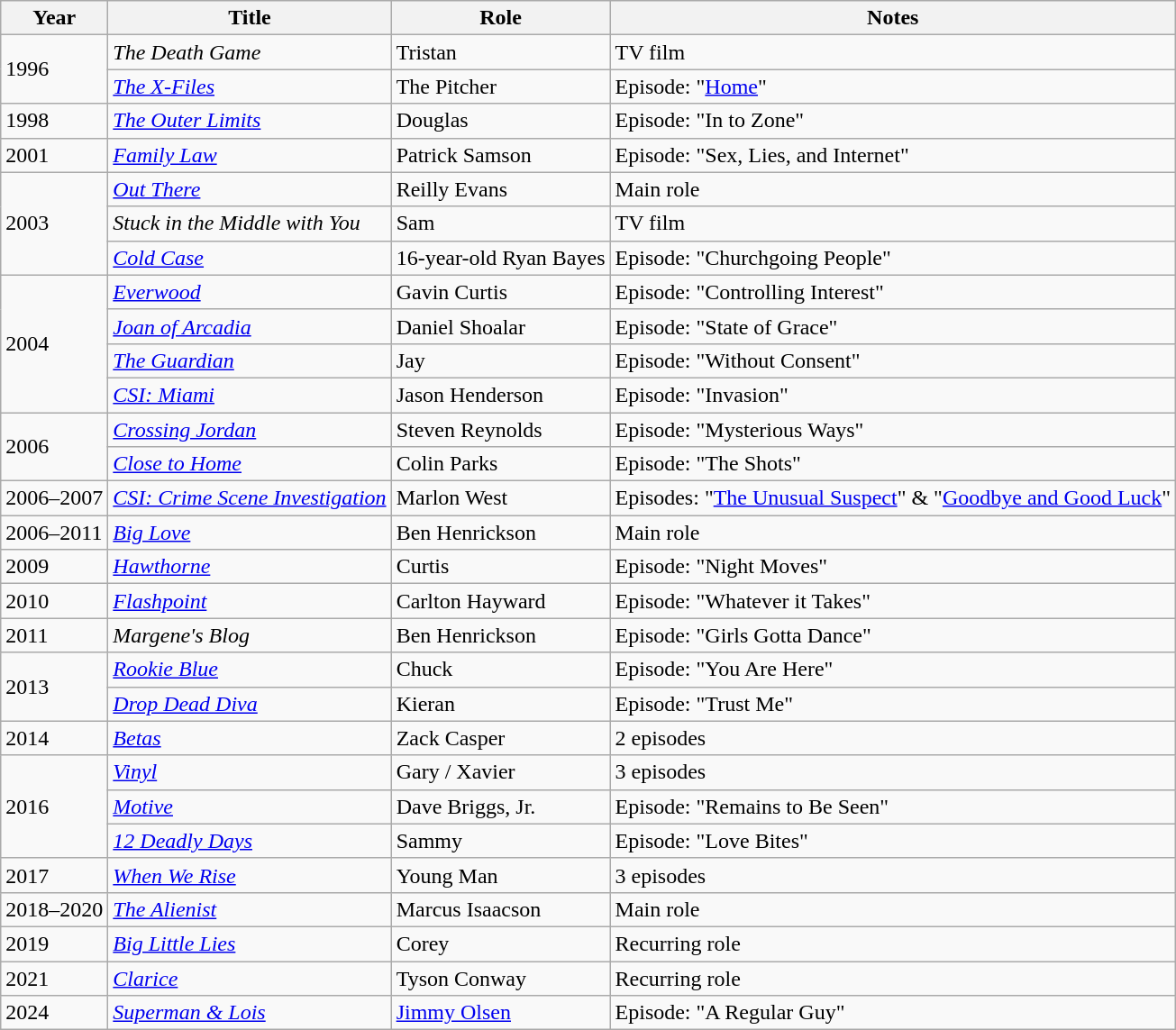<table class="wikitable sortable">
<tr>
<th>Year</th>
<th>Title</th>
<th>Role</th>
<th class="unsortable">Notes</th>
</tr>
<tr>
<td rowspan="2">1996</td>
<td data-sort-value="Death Game, The"><em>The Death Game</em></td>
<td>Tristan</td>
<td>TV film</td>
</tr>
<tr>
<td data-sort-value="X-Files, The"><em><a href='#'>The X-Files</a></em></td>
<td>The Pitcher</td>
<td>Episode: "<a href='#'>Home</a>"</td>
</tr>
<tr>
<td>1998</td>
<td data-sort-value="Outer Limits, The"><em><a href='#'>The Outer Limits</a></em></td>
<td>Douglas</td>
<td>Episode: "In to Zone"</td>
</tr>
<tr>
<td>2001</td>
<td><em><a href='#'>Family Law</a></em></td>
<td>Patrick Samson</td>
<td>Episode: "Sex, Lies, and Internet"</td>
</tr>
<tr>
<td rowspan="3">2003</td>
<td><em><a href='#'>Out There</a></em></td>
<td>Reilly Evans</td>
<td>Main role</td>
</tr>
<tr>
<td><em>Stuck in the Middle with You</em></td>
<td>Sam</td>
<td>TV film</td>
</tr>
<tr>
<td><em><a href='#'>Cold Case</a></em></td>
<td>16-year-old Ryan Bayes</td>
<td>Episode: "Churchgoing People"</td>
</tr>
<tr>
<td rowspan="4">2004</td>
<td><em><a href='#'>Everwood</a></em></td>
<td>Gavin Curtis</td>
<td>Episode: "Controlling Interest"</td>
</tr>
<tr>
<td><em><a href='#'>Joan of Arcadia</a></em></td>
<td>Daniel Shoalar</td>
<td>Episode: "State of Grace"</td>
</tr>
<tr>
<td data-sort-value="Guardian, The"><em><a href='#'>The Guardian</a></em></td>
<td>Jay</td>
<td>Episode: "Without Consent"</td>
</tr>
<tr>
<td><em><a href='#'>CSI: Miami</a></em></td>
<td>Jason Henderson</td>
<td>Episode: "Invasion"</td>
</tr>
<tr>
<td rowspan="2">2006</td>
<td><em><a href='#'>Crossing Jordan</a></em></td>
<td>Steven Reynolds</td>
<td>Episode: "Mysterious Ways"</td>
</tr>
<tr>
<td><em><a href='#'>Close to Home</a></em></td>
<td>Colin Parks</td>
<td>Episode: "The Shots"</td>
</tr>
<tr>
<td>2006–2007</td>
<td><em><a href='#'>CSI: Crime Scene Investigation</a></em></td>
<td>Marlon West</td>
<td>Episodes: "<a href='#'>The Unusual Suspect</a>" & "<a href='#'>Goodbye and Good Luck</a>"</td>
</tr>
<tr>
<td>2006–2011</td>
<td><em><a href='#'>Big Love</a></em></td>
<td>Ben Henrickson</td>
<td>Main role</td>
</tr>
<tr>
<td>2009</td>
<td><em><a href='#'>Hawthorne</a></em></td>
<td>Curtis</td>
<td>Episode: "Night Moves"</td>
</tr>
<tr>
<td>2010</td>
<td><em><a href='#'>Flashpoint</a></em></td>
<td>Carlton Hayward</td>
<td>Episode: "Whatever it Takes"</td>
</tr>
<tr>
<td>2011</td>
<td><em>Margene's Blog</em></td>
<td>Ben Henrickson</td>
<td>Episode: "Girls Gotta Dance"</td>
</tr>
<tr>
<td rowspan="2">2013</td>
<td><em><a href='#'>Rookie Blue</a></em></td>
<td>Chuck</td>
<td>Episode: "You Are Here"</td>
</tr>
<tr>
<td><em><a href='#'>Drop Dead Diva</a></em></td>
<td>Kieran</td>
<td>Episode: "Trust Me"</td>
</tr>
<tr>
<td>2014</td>
<td><em><a href='#'>Betas</a></em></td>
<td>Zack Casper</td>
<td>2 episodes</td>
</tr>
<tr>
<td rowspan="3">2016</td>
<td><em><a href='#'>Vinyl</a></em></td>
<td>Gary / Xavier</td>
<td>3 episodes</td>
</tr>
<tr>
<td><em><a href='#'>Motive</a></em></td>
<td>Dave Briggs, Jr.</td>
<td>Episode: "Remains to Be Seen"</td>
</tr>
<tr>
<td><em><a href='#'>12 Deadly Days</a></em></td>
<td>Sammy</td>
<td>Episode: "Love Bites"</td>
</tr>
<tr>
<td>2017</td>
<td><em><a href='#'>When We Rise</a></em></td>
<td>Young Man</td>
<td>3 episodes</td>
</tr>
<tr>
<td>2018–2020</td>
<td data-sort-value="Alienist, The"><em><a href='#'>The Alienist</a></em></td>
<td>Marcus Isaacson</td>
<td>Main role</td>
</tr>
<tr>
<td>2019</td>
<td><em><a href='#'>Big Little Lies</a></em></td>
<td>Corey</td>
<td>Recurring role</td>
</tr>
<tr>
<td>2021</td>
<td><em><a href='#'>Clarice</a></em></td>
<td>Tyson Conway</td>
<td>Recurring role</td>
</tr>
<tr>
<td>2024</td>
<td><em><a href='#'>Superman & Lois</a></td>
<td><a href='#'>Jimmy Olsen</a></td>
<td>Episode: "A Regular Guy"</td>
</tr>
</table>
